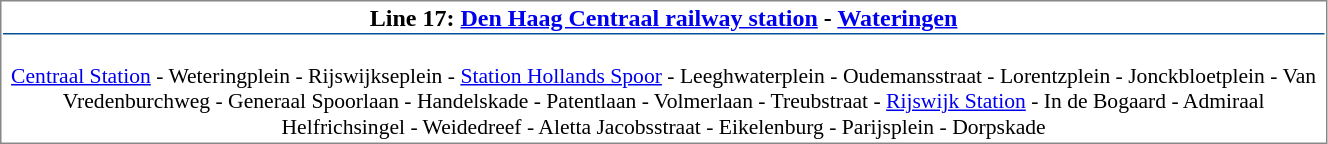<table align=left cellspacing=1 style="border:1px solid #888888;" width="70%">
<tr>
<td align=center style="border-bottom:1px solid #01529A;"><strong>Line 17: <a href='#'>Den Haag Centraal railway station</a> - <a href='#'>Wateringen</a></strong></td>
</tr>
<tr>
<td align="center" style="font-size: 90%;" colspan="2"><br><a href='#'>Centraal Station</a> - Weteringplein - Rijswijkseplein - <a href='#'>Station Hollands Spoor</a> - Leeghwaterplein - Oudemansstraat - Lorentzplein - Jonckbloetplein - Van Vredenburchweg - Generaal Spoorlaan - Handelskade - Patentlaan - Volmerlaan - Treubstraat - <a href='#'>Rijswijk Station</a> - In de Bogaard - Admiraal Helfrichsingel - Weidedreef - Aletta Jacobsstraat - Eikelenburg - Parijsplein - Dorpskade</td>
</tr>
</table>
